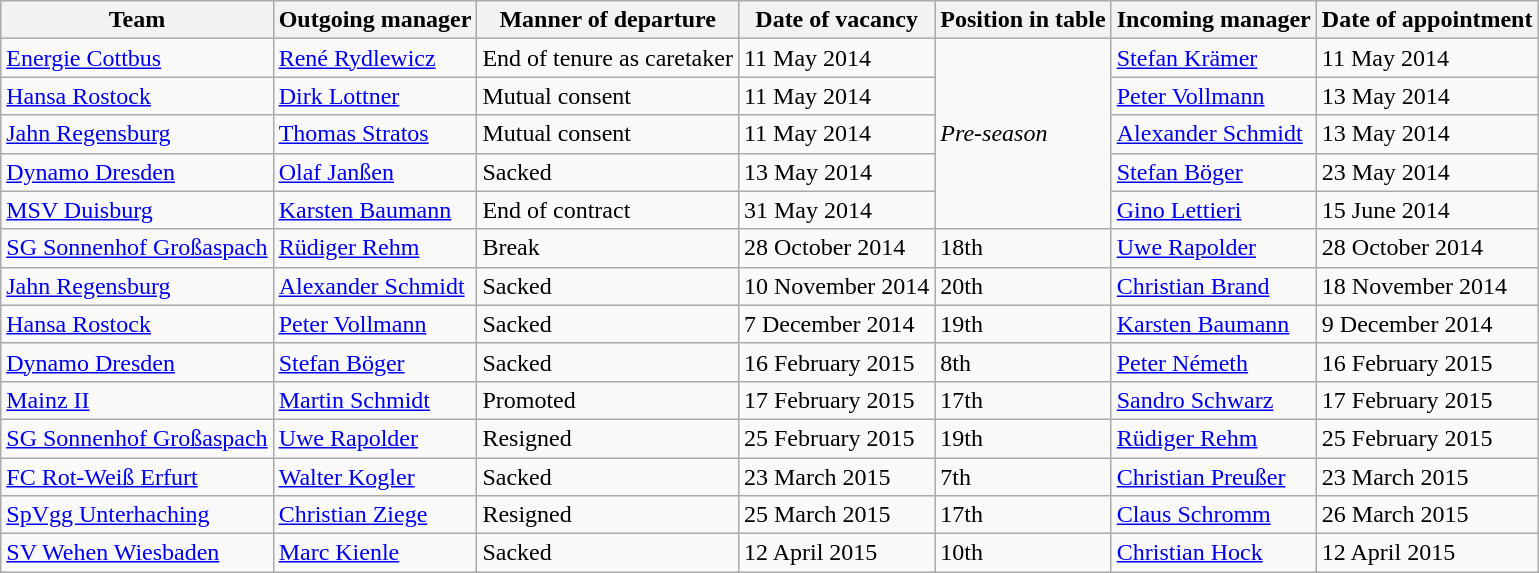<table class="wikitable">
<tr>
<th>Team</th>
<th>Outgoing manager</th>
<th>Manner of departure</th>
<th>Date of vacancy</th>
<th>Position in table</th>
<th>Incoming manager</th>
<th>Date of appointment</th>
</tr>
<tr>
<td><a href='#'>Energie Cottbus</a></td>
<td> <a href='#'>René Rydlewicz</a></td>
<td>End of tenure as caretaker</td>
<td>11 May 2014</td>
<td rowspan=5><em>Pre-season</em></td>
<td> <a href='#'>Stefan Krämer</a></td>
<td>11 May 2014</td>
</tr>
<tr>
<td><a href='#'>Hansa Rostock</a></td>
<td> <a href='#'>Dirk Lottner</a></td>
<td>Mutual consent</td>
<td>11 May 2014</td>
<td> <a href='#'>Peter Vollmann</a></td>
<td>13 May 2014</td>
</tr>
<tr>
<td><a href='#'>Jahn Regensburg</a></td>
<td> <a href='#'>Thomas Stratos</a></td>
<td>Mutual consent</td>
<td>11 May 2014</td>
<td> <a href='#'>Alexander Schmidt</a></td>
<td>13 May 2014</td>
</tr>
<tr>
<td><a href='#'>Dynamo Dresden</a></td>
<td> <a href='#'>Olaf Janßen</a></td>
<td>Sacked</td>
<td>13 May 2014</td>
<td> <a href='#'>Stefan Böger</a></td>
<td>23 May 2014</td>
</tr>
<tr>
<td><a href='#'>MSV Duisburg</a></td>
<td> <a href='#'>Karsten Baumann</a></td>
<td>End of contract</td>
<td>31 May 2014</td>
<td> <a href='#'>Gino Lettieri</a></td>
<td>15 June 2014</td>
</tr>
<tr>
<td><a href='#'>SG Sonnenhof Großaspach</a></td>
<td> <a href='#'>Rüdiger Rehm</a></td>
<td>Break</td>
<td>28 October 2014</td>
<td>18th</td>
<td> <a href='#'>Uwe Rapolder</a></td>
<td>28 October 2014</td>
</tr>
<tr>
<td><a href='#'>Jahn Regensburg</a></td>
<td> <a href='#'>Alexander Schmidt</a></td>
<td>Sacked</td>
<td>10 November 2014</td>
<td>20th</td>
<td> <a href='#'>Christian Brand</a></td>
<td>18 November 2014</td>
</tr>
<tr>
<td><a href='#'>Hansa Rostock</a></td>
<td> <a href='#'>Peter Vollmann</a></td>
<td>Sacked</td>
<td>7 December 2014</td>
<td>19th</td>
<td> <a href='#'>Karsten Baumann</a></td>
<td>9 December 2014</td>
</tr>
<tr>
<td><a href='#'>Dynamo Dresden</a></td>
<td> <a href='#'>Stefan Böger</a></td>
<td>Sacked</td>
<td>16 February 2015</td>
<td>8th</td>
<td> <a href='#'>Peter Németh</a></td>
<td>16 February 2015</td>
</tr>
<tr>
<td><a href='#'>Mainz II</a></td>
<td> <a href='#'>Martin Schmidt</a></td>
<td>Promoted</td>
<td>17 February 2015</td>
<td>17th</td>
<td> <a href='#'>Sandro Schwarz</a></td>
<td>17 February 2015</td>
</tr>
<tr>
<td><a href='#'>SG Sonnenhof Großaspach</a></td>
<td> <a href='#'>Uwe Rapolder</a></td>
<td>Resigned</td>
<td>25 February 2015</td>
<td>19th</td>
<td> <a href='#'>Rüdiger Rehm</a></td>
<td>25 February 2015</td>
</tr>
<tr>
<td><a href='#'>FC Rot-Weiß Erfurt</a></td>
<td> <a href='#'>Walter Kogler</a></td>
<td>Sacked</td>
<td>23 March 2015</td>
<td>7th</td>
<td> <a href='#'>Christian Preußer</a></td>
<td>23 March 2015</td>
</tr>
<tr>
<td><a href='#'>SpVgg Unterhaching</a></td>
<td> <a href='#'>Christian Ziege</a></td>
<td>Resigned</td>
<td>25 March 2015</td>
<td>17th</td>
<td> <a href='#'>Claus Schromm</a></td>
<td>26 March 2015</td>
</tr>
<tr>
<td><a href='#'>SV Wehen Wiesbaden</a></td>
<td> <a href='#'>Marc Kienle</a></td>
<td>Sacked</td>
<td>12 April 2015</td>
<td>10th</td>
<td> <a href='#'>Christian Hock</a></td>
<td>12 April 2015</td>
</tr>
</table>
